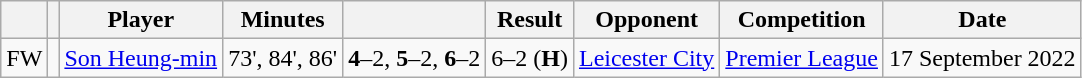<table class="wikitable sortable" style="text-align:center">
<tr>
<th></th>
<th></th>
<th>Player</th>
<th>Minutes</th>
<th></th>
<th>Result</th>
<th>Opponent</th>
<th>Competition</th>
<th>Date</th>
</tr>
<tr>
<td>FW</td>
<td></td>
<td><a href='#'>Son Heung-min</a></td>
<td>73', 84', 86'</td>
<td><strong>4</strong>–2, <strong>5</strong>–2, <strong>6</strong>–2</td>
<td>6–2 (<strong>H</strong>)</td>
<td><a href='#'>Leicester City</a></td>
<td><a href='#'>Premier League</a></td>
<td>17 September 2022</td>
</tr>
</table>
